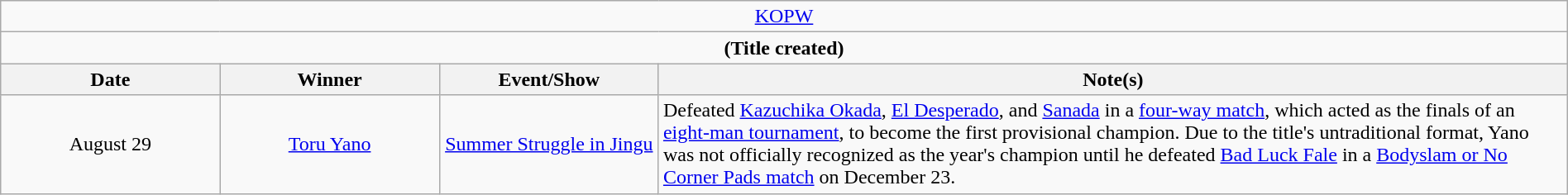<table class="wikitable" style="text-align:center; width:100%;">
<tr>
<td colspan="4" style="text-align: center;"><a href='#'>KOPW</a></td>
</tr>
<tr>
<td colspan="4" style="text-align: center;"><strong>(Title created)</strong></td>
</tr>
<tr>
<th width=14%>Date</th>
<th width=14%>Winner</th>
<th width=14%>Event/Show</th>
<th width=58%>Note(s)</th>
</tr>
<tr>
<td>August 29</td>
<td><a href='#'>Toru Yano</a></td>
<td><a href='#'>Summer Struggle in Jingu</a></td>
<td style="text-align: left;">Defeated <a href='#'>Kazuchika Okada</a>, <a href='#'>El Desperado</a>, and <a href='#'>Sanada</a> in a <a href='#'>four-way match</a>, which acted as the finals of an <a href='#'>eight-man tournament</a>, to become the first provisional champion. Due to the title's untraditional format, Yano was not officially recognized as the year's champion until he defeated <a href='#'>Bad Luck Fale</a> in a <a href='#'>Bodyslam or No Corner Pads match</a> on December 23.</td>
</tr>
</table>
